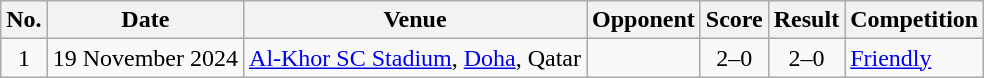<table class="wikitable sortable">
<tr>
<th scope="col">No.</th>
<th scope="col">Date</th>
<th scope="col">Venue</th>
<th scope="col">Opponent</th>
<th scope="col">Score</th>
<th scope="col">Result</th>
<th scope="col">Competition</th>
</tr>
<tr>
<td align="center">1</td>
<td>19 November 2024</td>
<td><a href='#'>Al-Khor SC Stadium</a>, <a href='#'>Doha</a>, Qatar</td>
<td></td>
<td align="center">2–0</td>
<td align="center">2–0</td>
<td><a href='#'>Friendly</a></td>
</tr>
</table>
